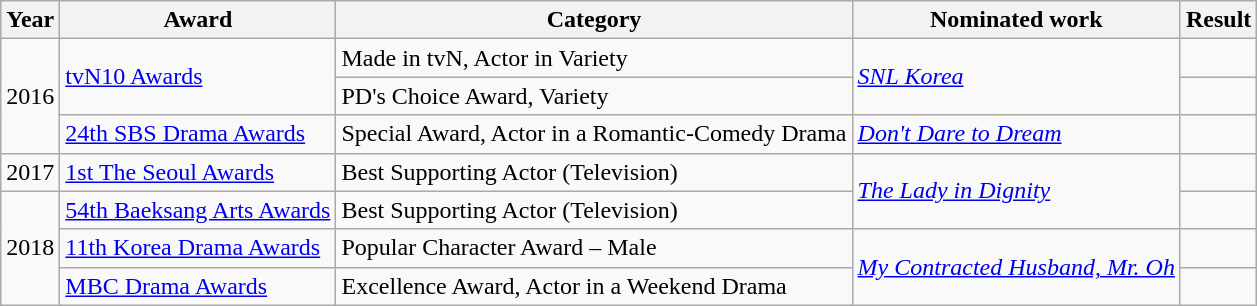<table class="wikitable">
<tr>
<th>Year</th>
<th>Award</th>
<th>Category</th>
<th>Nominated work</th>
<th>Result</th>
</tr>
<tr>
<td rowspan="3">2016</td>
<td rowspan="2"><a href='#'>tvN10 Awards</a></td>
<td>Made in tvN, Actor in Variety</td>
<td rowspan="2"><em><a href='#'>SNL Korea</a></em></td>
<td></td>
</tr>
<tr>
<td>PD's Choice Award, Variety</td>
<td></td>
</tr>
<tr>
<td><a href='#'>24th SBS Drama Awards</a></td>
<td>Special Award, Actor in a Romantic-Comedy Drama</td>
<td><em><a href='#'>Don't Dare to Dream</a></em></td>
<td></td>
</tr>
<tr>
<td>2017</td>
<td><a href='#'>1st The Seoul Awards</a></td>
<td>Best Supporting Actor (Television)</td>
<td rowspan="2"><em><a href='#'>The Lady in Dignity</a></em></td>
<td></td>
</tr>
<tr>
<td rowspan="3">2018</td>
<td><a href='#'>54th Baeksang Arts Awards</a></td>
<td>Best Supporting Actor (Television)</td>
<td></td>
</tr>
<tr>
<td><a href='#'>11th Korea Drama Awards</a></td>
<td>Popular Character Award – Male</td>
<td rowspan=2><em><a href='#'>My Contracted Husband, Mr. Oh</a></em></td>
<td></td>
</tr>
<tr>
<td><a href='#'>MBC Drama Awards</a></td>
<td>Excellence Award, Actor in a Weekend Drama</td>
<td></td>
</tr>
</table>
